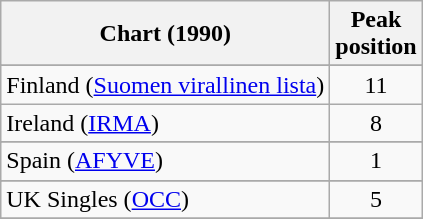<table class="wikitable sortable">
<tr>
<th>Chart (1990)</th>
<th>Peak<br>position</th>
</tr>
<tr>
</tr>
<tr>
</tr>
<tr>
</tr>
<tr>
<td align="left">Finland (<a href='#'>Suomen virallinen lista</a>)</td>
<td style="text-align:center;">11</td>
</tr>
<tr>
<td>Ireland (<a href='#'>IRMA</a>)</td>
<td style="text-align:center;">8</td>
</tr>
<tr>
</tr>
<tr>
</tr>
<tr>
</tr>
<tr>
<td>Spain (<a href='#'>AFYVE</a>)</td>
<td style="text-align:center;">1</td>
</tr>
<tr>
</tr>
<tr>
<td>UK Singles (<a href='#'>OCC</a>)</td>
<td style="text-align:center;">5</td>
</tr>
<tr>
</tr>
</table>
